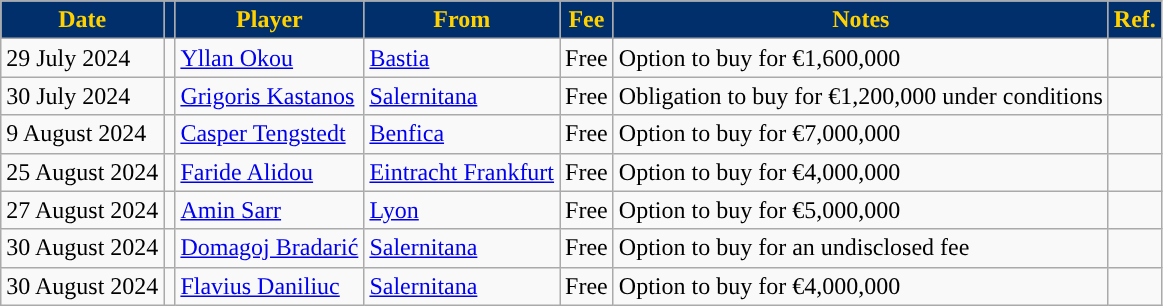<table class="wikitable plainrowheaders">
<tr>
<th style="background:#002F6C;color:#FFD100">Date</th>
<th style="background:#002F6C;color:#FFD100"></th>
<th style="background:#002F6C;color:#FFD100">Player</th>
<th style="background:#002F6C;color:#FFD100">From</th>
<th style="background:#002F6C;color:#FFD100">Fee</th>
<th style="background:#002F6C;color:#FFD100">Notes</th>
<th style="background:#002F6C;color:#FFD100">Ref.</th>
</tr>
<tr>
<td>29 July 2024</td>
<td align="center"></td>
<td> <a href='#'>Yllan Okou</a></td>
<td> <a href='#'>Bastia</a></td>
<td>Free</td>
<td>Option to buy for €1,600,000</td>
<td></td>
</tr>
<tr>
<td>30 July 2024</td>
<td></td>
<td> <a href='#'>Grigoris Kastanos</a></td>
<td> <a href='#'>Salernitana</a></td>
<td>Free</td>
<td>Obligation to buy for €1,200,000 under conditions</td>
<td></td>
</tr>
<tr>
<td>9 August 2024</td>
<td></td>
<td> <a href='#'>Casper Tengstedt</a></td>
<td> <a href='#'>Benfica</a></td>
<td>Free</td>
<td>Option to buy for €7,000,000</td>
<td></td>
</tr>
<tr>
<td>25 August 2024</td>
<td></td>
<td> <a href='#'>Faride Alidou</a></td>
<td> <a href='#'>Eintracht Frankfurt</a></td>
<td>Free</td>
<td>Option to buy for €4,000,000</td>
<td></td>
</tr>
<tr>
<td>27 August 2024</td>
<td></td>
<td> <a href='#'>Amin Sarr</a></td>
<td> <a href='#'>Lyon</a></td>
<td>Free</td>
<td>Option to buy for €5,000,000</td>
<td></td>
</tr>
<tr>
<td>30 August 2024</td>
<td></td>
<td> <a href='#'>Domagoj Bradarić</a></td>
<td> <a href='#'>Salernitana</a></td>
<td>Free</td>
<td>Option to buy for an undisclosed fee</td>
<td></td>
</tr>
<tr>
<td>30 August 2024</td>
<td></td>
<td> <a href='#'>Flavius Daniliuc</a></td>
<td> <a href='#'>Salernitana</a></td>
<td>Free</td>
<td>Option to buy for €4,000,000</td>
<td></td>
</tr>
</table>
